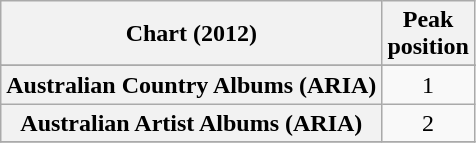<table class="wikitable sortable plainrowheaders" style="text-align:center">
<tr>
<th scope="col">Chart (2012)</th>
<th scope="col">Peak<br> position</th>
</tr>
<tr>
</tr>
<tr>
<th scope="row">Australian Country Albums (ARIA)</th>
<td>1</td>
</tr>
<tr>
<th scope="row">Australian Artist Albums (ARIA)</th>
<td>2</td>
</tr>
<tr>
</tr>
</table>
